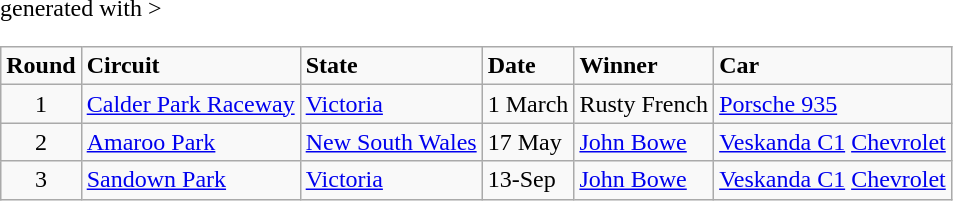<table class="wikitable" <hiddentext>generated with >
<tr style="font-weight:bold">
<td align="center">Round</td>
<td>Circuit</td>
<td>State</td>
<td>Date</td>
<td>Winner</td>
<td>Car</td>
</tr>
<tr>
<td height="14" align="center">1</td>
<td><a href='#'>Calder Park Raceway</a></td>
<td><a href='#'>Victoria</a></td>
<td>1 March</td>
<td>Rusty French</td>
<td><a href='#'>Porsche 935</a></td>
</tr>
<tr>
<td height="14" align="center">2</td>
<td><a href='#'>Amaroo Park</a></td>
<td><a href='#'>New South Wales</a></td>
<td>17 May</td>
<td><a href='#'>John Bowe</a></td>
<td><a href='#'>Veskanda C1</a> <a href='#'>Chevrolet</a></td>
</tr>
<tr>
<td height="14" align="center">3</td>
<td><a href='#'>Sandown Park</a></td>
<td><a href='#'>Victoria</a></td>
<td>13-Sep</td>
<td><a href='#'>John Bowe</a></td>
<td><a href='#'>Veskanda C1</a> <a href='#'>Chevrolet</a></td>
</tr>
</table>
